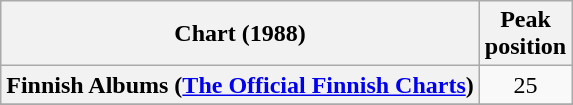<table class="wikitable sortable plainrowheaders">
<tr>
<th>Chart (1988)</th>
<th>Peak<br>position</th>
</tr>
<tr>
<th scope="row">Finnish Albums (<a href='#'>The Official Finnish Charts</a>)</th>
<td align="center">25</td>
</tr>
<tr>
</tr>
<tr>
</tr>
<tr>
</tr>
<tr>
</tr>
</table>
